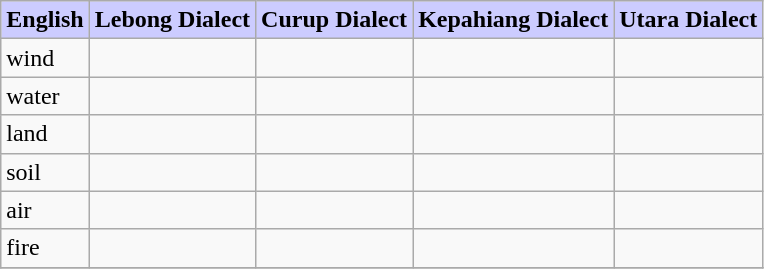<table class="wikitable">
<tr>
<th style="background: #CCCCFF;">English</th>
<th style="background: #CCCCFF;">Lebong Dialect</th>
<th style="background: #CCCCFF;">Curup Dialect</th>
<th style="background: #CCCCFF;">Kepahiang Dialect</th>
<th style="background: #CCCCFF;">Utara Dialect</th>
</tr>
<tr>
<td>wind</td>
<td></td>
<td></td>
<td></td>
<td></td>
</tr>
<tr>
<td>water</td>
<td></td>
<td></td>
<td></td>
<td></td>
</tr>
<tr>
<td>land</td>
<td></td>
<td></td>
<td></td>
<td></td>
</tr>
<tr>
<td>soil</td>
<td></td>
<td></td>
<td></td>
<td></td>
</tr>
<tr>
<td>air</td>
<td></td>
<td></td>
<td></td>
<td></td>
</tr>
<tr>
<td>fire</td>
<td></td>
<td></td>
<td></td>
<td></td>
</tr>
<tr>
</tr>
</table>
